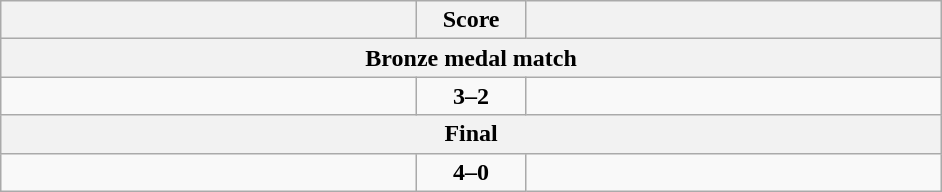<table class="wikitable" style="text-align: left;">
<tr>
<th align="right" width="270"></th>
<th width="65">Score</th>
<th align="left" width="270"></th>
</tr>
<tr>
<th colspan="3">Bronze medal match</th>
</tr>
<tr>
<td><strong></strong></td>
<td align=center><strong>3–2</strong></td>
<td></td>
</tr>
<tr>
<th colspan="3">Final</th>
</tr>
<tr>
<td><strong></strong></td>
<td align=center><strong>4–0</strong></td>
<td></td>
</tr>
</table>
